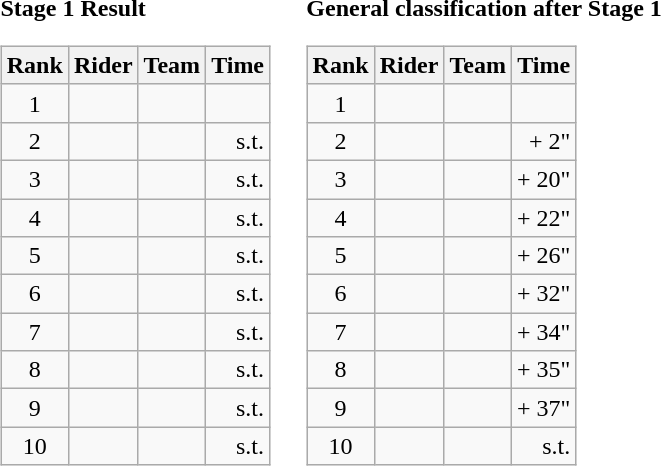<table>
<tr>
<td><strong>Stage 1 Result</strong><br><table class="wikitable">
<tr>
<th scope="col">Rank</th>
<th scope="col">Rider</th>
<th scope="col">Team</th>
<th scope="col">Time</th>
</tr>
<tr>
<td style="text-align:center;">1</td>
<td></td>
<td></td>
<td style="text-align:right;"></td>
</tr>
<tr>
<td style="text-align:center;">2</td>
<td></td>
<td></td>
<td style="text-align:right;">s.t.</td>
</tr>
<tr>
<td style="text-align:center;">3</td>
<td></td>
<td></td>
<td style="text-align:right;">s.t.</td>
</tr>
<tr>
<td style="text-align:center;">4</td>
<td></td>
<td></td>
<td style="text-align:right;">s.t.</td>
</tr>
<tr>
<td style="text-align:center;">5</td>
<td></td>
<td></td>
<td style="text-align:right;">s.t.</td>
</tr>
<tr>
<td style="text-align:center;">6</td>
<td></td>
<td></td>
<td style="text-align:right;">s.t.</td>
</tr>
<tr>
<td style="text-align:center;">7</td>
<td></td>
<td></td>
<td style="text-align:right;">s.t.</td>
</tr>
<tr>
<td style="text-align:center;">8</td>
<td></td>
<td></td>
<td style="text-align:right;">s.t.</td>
</tr>
<tr>
<td style="text-align:center;">9</td>
<td></td>
<td></td>
<td style="text-align:right;">s.t.</td>
</tr>
<tr>
<td style="text-align:center;">10</td>
<td></td>
<td></td>
<td style="text-align:right;">s.t.</td>
</tr>
</table>
</td>
<td></td>
<td><strong>General classification after Stage 1</strong><br><table class="wikitable">
<tr>
<th scope="col">Rank</th>
<th scope="col">Rider</th>
<th scope="col">Team</th>
<th scope="col">Time</th>
</tr>
<tr>
<td style="text-align:center;">1</td>
<td></td>
<td></td>
<td style="text-align:right;"></td>
</tr>
<tr>
<td style="text-align:center;">2</td>
<td></td>
<td></td>
<td style="text-align:right;">+ 2"</td>
</tr>
<tr>
<td style="text-align:center;">3</td>
<td></td>
<td></td>
<td style="text-align:right;">+ 20"</td>
</tr>
<tr>
<td style="text-align:center;">4</td>
<td></td>
<td></td>
<td style="text-align:right;">+ 22"</td>
</tr>
<tr>
<td style="text-align:center;">5</td>
<td></td>
<td></td>
<td style="text-align:right;">+ 26"</td>
</tr>
<tr>
<td style="text-align:center;">6</td>
<td></td>
<td></td>
<td style="text-align:right;">+ 32"</td>
</tr>
<tr>
<td style="text-align:center;">7</td>
<td></td>
<td></td>
<td style="text-align:right;">+ 34"</td>
</tr>
<tr>
<td style="text-align:center;">8</td>
<td></td>
<td></td>
<td style="text-align:right;">+ 35"</td>
</tr>
<tr>
<td style="text-align:center;">9</td>
<td></td>
<td></td>
<td style="text-align:right;">+ 37"</td>
</tr>
<tr>
<td style="text-align:center;">10</td>
<td></td>
<td></td>
<td style="text-align:right;">s.t.</td>
</tr>
</table>
</td>
</tr>
</table>
